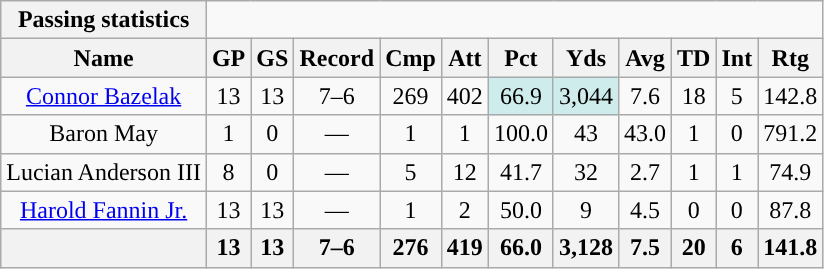<table class="wikitable sortable" style="text-align:center;">
<tr>
<th style="text-align:center; ">Passing statistics</th>
</tr>
<tr>
<th>Name</th>
<th>GP</th>
<th>GS</th>
<th>Record</th>
<th>Cmp</th>
<th>Att</th>
<th>Pct</th>
<th>Yds</th>
<th>Avg</th>
<th>TD</th>
<th>Int</th>
<th>Rtg</th>
</tr>
<tr>
<td><a href='#'>Connor Bazelak</a></td>
<td>13</td>
<td>13</td>
<td>7–6</td>
<td>269</td>
<td>402</td>
<td style="background:#cfecec;">66.9</td>
<td style="background:#cfecec;">3,044</td>
<td>7.6</td>
<td>18</td>
<td>5</td>
<td>142.8</td>
</tr>
<tr>
<td>Baron May</td>
<td>1</td>
<td>0</td>
<td>—</td>
<td>1</td>
<td>1</td>
<td>100.0</td>
<td>43</td>
<td>43.0</td>
<td>1</td>
<td>0</td>
<td>791.2</td>
</tr>
<tr>
<td>Lucian Anderson III</td>
<td>8</td>
<td>0</td>
<td>—</td>
<td>5</td>
<td>12</td>
<td>41.7</td>
<td>32</td>
<td>2.7</td>
<td>1</td>
<td>1</td>
<td>74.9</td>
</tr>
<tr>
<td><a href='#'>Harold Fannin Jr.</a></td>
<td>13</td>
<td>13</td>
<td>—</td>
<td>1</td>
<td>2</td>
<td>50.0</td>
<td>9</td>
<td>4.5</td>
<td>0</td>
<td>0</td>
<td>87.8</td>
</tr>
<tr>
<th colspan="1"></th>
<th>13</th>
<th>13</th>
<th>7–6</th>
<th>276</th>
<th>419</th>
<th>66.0</th>
<th>3,128</th>
<th>7.5</th>
<th>20</th>
<th>6</th>
<th>141.8</th>
</tr>
</table>
